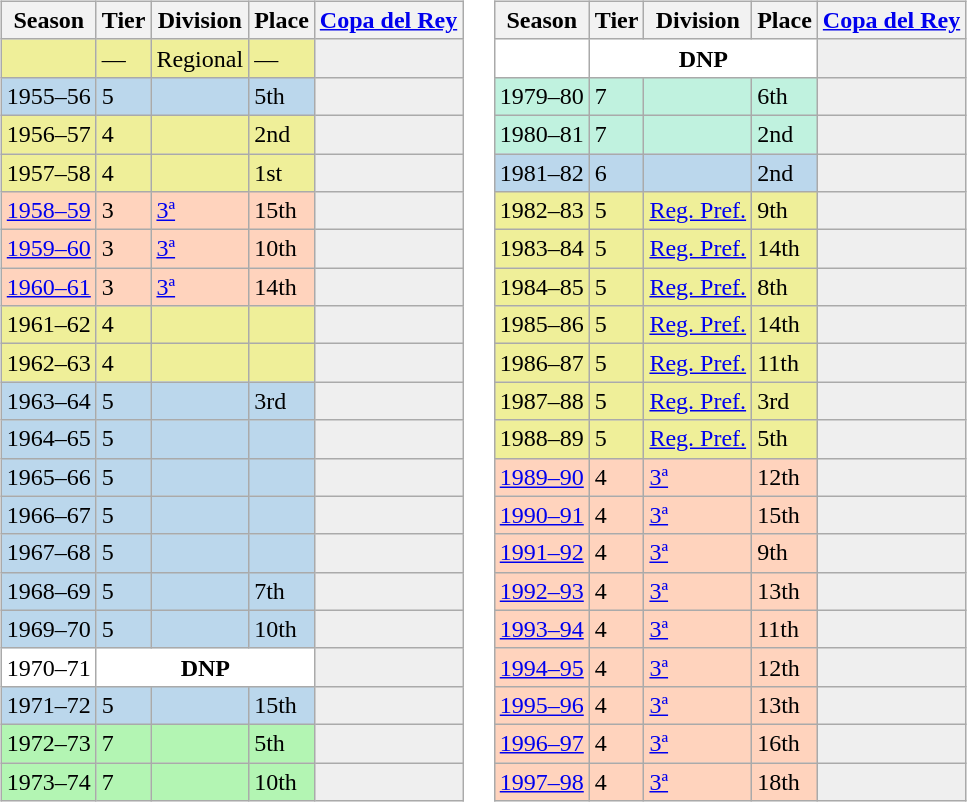<table>
<tr>
<td valign="top" width=0%><br><table class="wikitable">
<tr style="background:#f0f6fa;">
<th>Season</th>
<th>Tier</th>
<th>Division</th>
<th>Place</th>
<th><a href='#'>Copa del Rey</a></th>
</tr>
<tr>
<td style="background:#EFEF99;"></td>
<td style="background:#EFEF99;">—</td>
<td style="background:#EFEF99;">Regional</td>
<td style="background:#EFEF99;">—</td>
<td style="background:#efefef;"></td>
</tr>
<tr>
<td style="background:#BBD7EC;">1955–56</td>
<td style="background:#BBD7EC;">5</td>
<td style="background:#BBD7EC;"></td>
<td style="background:#BBD7EC;">5th</td>
<th style="background:#efefef;"></th>
</tr>
<tr>
<td style="background:#EFEF99;">1956–57</td>
<td style="background:#EFEF99;">4</td>
<td style="background:#EFEF99;"></td>
<td style="background:#EFEF99;">2nd</td>
<td style="background:#efefef;"></td>
</tr>
<tr>
<td style="background:#EFEF99;">1957–58</td>
<td style="background:#EFEF99;">4</td>
<td style="background:#EFEF99;"></td>
<td style="background:#EFEF99;">1st</td>
<td style="background:#efefef;"></td>
</tr>
<tr>
<td style="background:#FFD3BD;"><a href='#'>1958–59</a></td>
<td style="background:#FFD3BD;">3</td>
<td style="background:#FFD3BD;"><a href='#'>3ª</a></td>
<td style="background:#FFD3BD;">15th</td>
<th style="background:#efefef;"></th>
</tr>
<tr>
<td style="background:#FFD3BD;"><a href='#'>1959–60</a></td>
<td style="background:#FFD3BD;">3</td>
<td style="background:#FFD3BD;"><a href='#'>3ª</a></td>
<td style="background:#FFD3BD;">10th</td>
<th style="background:#efefef;"></th>
</tr>
<tr>
<td style="background:#FFD3BD;"><a href='#'>1960–61</a></td>
<td style="background:#FFD3BD;">3</td>
<td style="background:#FFD3BD;"><a href='#'>3ª</a></td>
<td style="background:#FFD3BD;">14th</td>
<th style="background:#efefef;"></th>
</tr>
<tr>
<td style="background:#EFEF99;">1961–62</td>
<td style="background:#EFEF99;">4</td>
<td style="background:#EFEF99;"></td>
<td style="background:#EFEF99;"></td>
<td style="background:#efefef;"></td>
</tr>
<tr>
<td style="background:#EFEF99;">1962–63</td>
<td style="background:#EFEF99;">4</td>
<td style="background:#EFEF99;"></td>
<td style="background:#EFEF99;"></td>
<td style="background:#efefef;"></td>
</tr>
<tr>
<td style="background:#BBD7EC;">1963–64</td>
<td style="background:#BBD7EC;">5</td>
<td style="background:#BBD7EC;"></td>
<td style="background:#BBD7EC;">3rd</td>
<th style="background:#efefef;"></th>
</tr>
<tr>
<td style="background:#BBD7EC;">1964–65</td>
<td style="background:#BBD7EC;">5</td>
<td style="background:#BBD7EC;"></td>
<td style="background:#BBD7EC;"></td>
<th style="background:#efefef;"></th>
</tr>
<tr>
<td style="background:#BBD7EC;">1965–66</td>
<td style="background:#BBD7EC;">5</td>
<td style="background:#BBD7EC;"></td>
<td style="background:#BBD7EC;"></td>
<th style="background:#efefef;"></th>
</tr>
<tr>
<td style="background:#BBD7EC;">1966–67</td>
<td style="background:#BBD7EC;">5</td>
<td style="background:#BBD7EC;"></td>
<td style="background:#BBD7EC;"></td>
<th style="background:#efefef;"></th>
</tr>
<tr>
<td style="background:#BBD7EC;">1967–68</td>
<td style="background:#BBD7EC;">5</td>
<td style="background:#BBD7EC;"></td>
<td style="background:#BBD7EC;"></td>
<th style="background:#efefef;"></th>
</tr>
<tr>
<td style="background:#BBD7EC;">1968–69</td>
<td style="background:#BBD7EC;">5</td>
<td style="background:#BBD7EC;"></td>
<td style="background:#BBD7EC;">7th</td>
<th style="background:#efefef;"></th>
</tr>
<tr>
<td style="background:#BBD7EC;">1969–70</td>
<td style="background:#BBD7EC;">5</td>
<td style="background:#BBD7EC;"></td>
<td style="background:#BBD7EC;">10th</td>
<th style="background:#efefef;"></th>
</tr>
<tr>
<td style="background:#FFFFFF;">1970–71</td>
<th style="background:#FFFFFF;" colspan="3">DNP</th>
<th style="background:#efefef;"></th>
</tr>
<tr>
<td style="background:#BBD7EC;">1971–72</td>
<td style="background:#BBD7EC;">5</td>
<td style="background:#BBD7EC;"></td>
<td style="background:#BBD7EC;">15th</td>
<th style="background:#efefef;"></th>
</tr>
<tr>
<td style="background:#B3F5B3;">1972–73</td>
<td style="background:#B3F5B3;">7</td>
<td style="background:#B3F5B3;"></td>
<td style="background:#B3F5B3;">5th</td>
<th style="background:#efefef;"></th>
</tr>
<tr>
<td style="background:#B3F5B3;">1973–74</td>
<td style="background:#B3F5B3;">7</td>
<td style="background:#B3F5B3;"></td>
<td style="background:#B3F5B3;">10th</td>
<th style="background:#efefef;"></th>
</tr>
</table>
</td>
<td valign="top" width=0%><br><table class="wikitable">
<tr style="background:#f0f6fa;">
<th>Season</th>
<th>Tier</th>
<th>Division</th>
<th>Place</th>
<th><a href='#'>Copa del Rey</a></th>
</tr>
<tr>
<td style="background:#FFFFFF;"></td>
<th style="background:#FFFFFF;" colspan="3">DNP</th>
<th style="background:#efefef;"></th>
</tr>
<tr>
<td style="background:#C0F2DF;">1979–80</td>
<td style="background:#C0F2DF;">7</td>
<td style="background:#C0F2DF;"></td>
<td style="background:#C0F2DF;">6th</td>
<th style="background:#efefef;"></th>
</tr>
<tr>
<td style="background:#C0F2DF;">1980–81</td>
<td style="background:#C0F2DF;">7</td>
<td style="background:#C0F2DF;"></td>
<td style="background:#C0F2DF;">2nd</td>
<th style="background:#efefef;"></th>
</tr>
<tr>
<td style="background:#BBD7EC;">1981–82</td>
<td style="background:#BBD7EC;">6</td>
<td style="background:#BBD7EC;"></td>
<td style="background:#BBD7EC;">2nd</td>
<td style="background:#efefef;"></td>
</tr>
<tr>
<td style="background:#EFEF99;">1982–83</td>
<td style="background:#EFEF99;">5</td>
<td style="background:#EFEF99;"><a href='#'>Reg. Pref.</a></td>
<td style="background:#EFEF99;">9th</td>
<td style="background:#efefef;"></td>
</tr>
<tr>
<td style="background:#EFEF99;">1983–84</td>
<td style="background:#EFEF99;">5</td>
<td style="background:#EFEF99;"><a href='#'>Reg. Pref.</a></td>
<td style="background:#EFEF99;">14th</td>
<td style="background:#efefef;"></td>
</tr>
<tr>
<td style="background:#EFEF99;">1984–85</td>
<td style="background:#EFEF99;">5</td>
<td style="background:#EFEF99;"><a href='#'>Reg. Pref.</a></td>
<td style="background:#EFEF99;">8th</td>
<td style="background:#efefef;"></td>
</tr>
<tr>
<td style="background:#EFEF99;">1985–86</td>
<td style="background:#EFEF99;">5</td>
<td style="background:#EFEF99;"><a href='#'>Reg. Pref.</a></td>
<td style="background:#EFEF99;">14th</td>
<td style="background:#efefef;"></td>
</tr>
<tr>
<td style="background:#EFEF99;">1986–87</td>
<td style="background:#EFEF99;">5</td>
<td style="background:#EFEF99;"><a href='#'>Reg. Pref.</a></td>
<td style="background:#EFEF99;">11th</td>
<td style="background:#efefef;"></td>
</tr>
<tr>
<td style="background:#EFEF99;">1987–88</td>
<td style="background:#EFEF99;">5</td>
<td style="background:#EFEF99;"><a href='#'>Reg. Pref.</a></td>
<td style="background:#EFEF99;">3rd</td>
<td style="background:#efefef;"></td>
</tr>
<tr>
<td style="background:#EFEF99;">1988–89</td>
<td style="background:#EFEF99;">5</td>
<td style="background:#EFEF99;"><a href='#'>Reg. Pref.</a></td>
<td style="background:#EFEF99;">5th</td>
<td style="background:#efefef;"></td>
</tr>
<tr>
<td style="background:#FFD3BD;"><a href='#'>1989–90</a></td>
<td style="background:#FFD3BD;">4</td>
<td style="background:#FFD3BD;"><a href='#'>3ª</a></td>
<td style="background:#FFD3BD;">12th</td>
<th style="background:#efefef;"></th>
</tr>
<tr>
<td style="background:#FFD3BD;"><a href='#'>1990–91</a></td>
<td style="background:#FFD3BD;">4</td>
<td style="background:#FFD3BD;"><a href='#'>3ª</a></td>
<td style="background:#FFD3BD;">15th</td>
<th style="background:#efefef;"></th>
</tr>
<tr>
<td style="background:#FFD3BD;"><a href='#'>1991–92</a></td>
<td style="background:#FFD3BD;">4</td>
<td style="background:#FFD3BD;"><a href='#'>3ª</a></td>
<td style="background:#FFD3BD;">9th</td>
<th style="background:#efefef;"></th>
</tr>
<tr>
<td style="background:#FFD3BD;"><a href='#'>1992–93</a></td>
<td style="background:#FFD3BD;">4</td>
<td style="background:#FFD3BD;"><a href='#'>3ª</a></td>
<td style="background:#FFD3BD;">13th</td>
<th style="background:#efefef;"></th>
</tr>
<tr>
<td style="background:#FFD3BD;"><a href='#'>1993–94</a></td>
<td style="background:#FFD3BD;">4</td>
<td style="background:#FFD3BD;"><a href='#'>3ª</a></td>
<td style="background:#FFD3BD;">11th</td>
<th style="background:#efefef;"></th>
</tr>
<tr>
<td style="background:#FFD3BD;"><a href='#'>1994–95</a></td>
<td style="background:#FFD3BD;">4</td>
<td style="background:#FFD3BD;"><a href='#'>3ª</a></td>
<td style="background:#FFD3BD;">12th</td>
<th style="background:#efefef;"></th>
</tr>
<tr>
<td style="background:#FFD3BD;"><a href='#'>1995–96</a></td>
<td style="background:#FFD3BD;">4</td>
<td style="background:#FFD3BD;"><a href='#'>3ª</a></td>
<td style="background:#FFD3BD;">13th</td>
<th style="background:#efefef;"></th>
</tr>
<tr>
<td style="background:#FFD3BD;"><a href='#'>1996–97</a></td>
<td style="background:#FFD3BD;">4</td>
<td style="background:#FFD3BD;"><a href='#'>3ª</a></td>
<td style="background:#FFD3BD;">16th</td>
<th style="background:#efefef;"></th>
</tr>
<tr>
<td style="background:#FFD3BD;"><a href='#'>1997–98</a></td>
<td style="background:#FFD3BD;">4</td>
<td style="background:#FFD3BD;"><a href='#'>3ª</a></td>
<td style="background:#FFD3BD;">18th</td>
<th style="background:#efefef;"></th>
</tr>
</table>
</td>
</tr>
</table>
